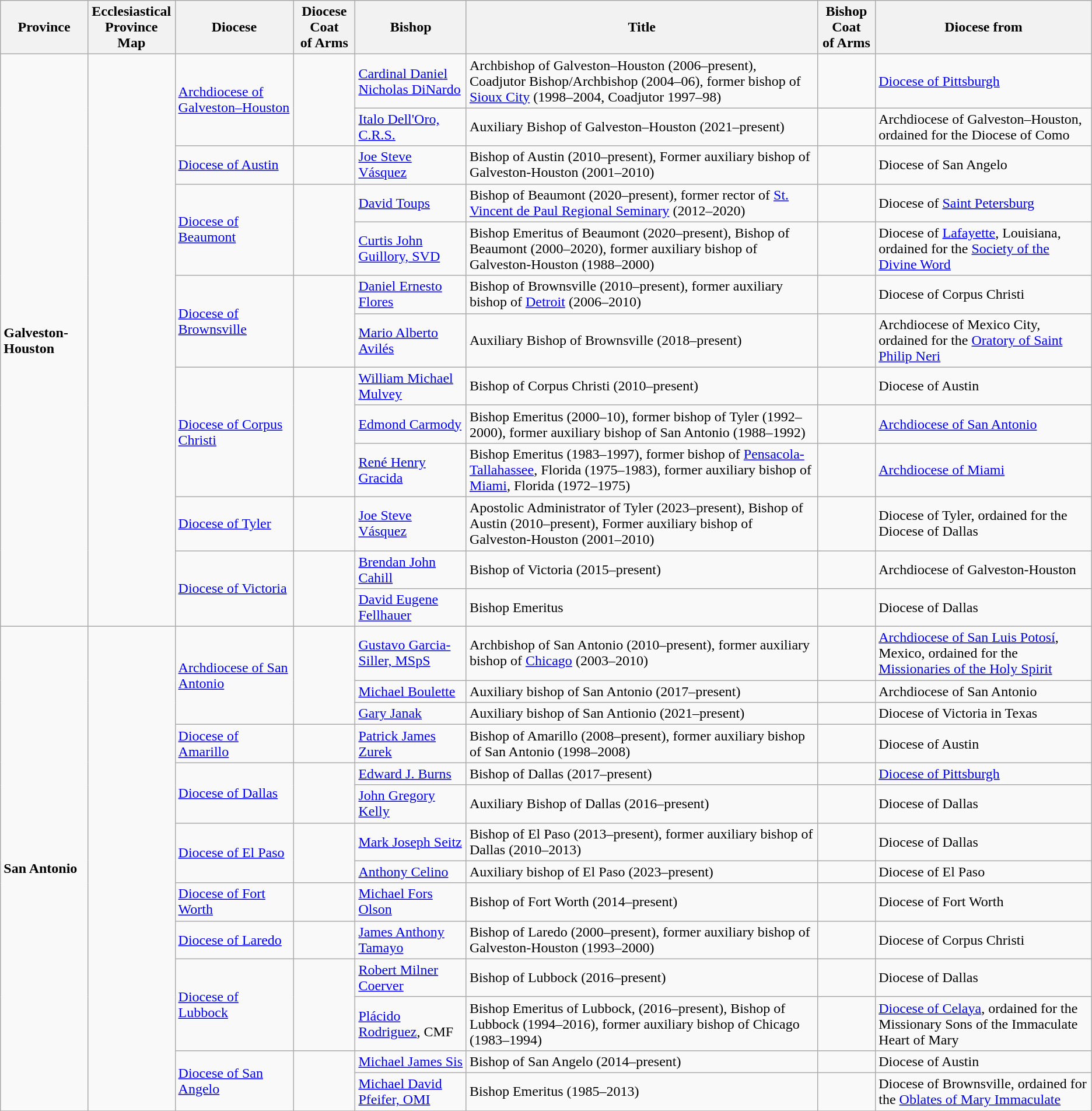<table class="wikitable sortable">
<tr>
<th>Province</th>
<th class=unsortable>Ecclesiastical<br> Province Map</th>
<th>Diocese</th>
<th class=unsortable>Diocese Coat<br>of Arms</th>
<th>Bishop</th>
<th>Title</th>
<th class=unsortable>Bishop Coat<br>of Arms</th>
<th>Diocese from</th>
</tr>
<tr>
<td rowspan="13"><strong>Galveston-Houston</strong></td>
<td rowspan="13"></td>
<td rowspan="2"><a href='#'>Archdiocese of Galveston–Houston</a></td>
<td rowspan="2"></td>
<td><a href='#'>Cardinal Daniel Nicholas DiNardo</a></td>
<td>Archbishop of Galveston–Houston (2006–present),<br>Coadjutor Bishop/Archbishop (2004–06), former bishop of <a href='#'>Sioux City</a> (1998–2004, Coadjutor 1997–98)</td>
<td></td>
<td><a href='#'>Diocese of Pittsburgh</a></td>
</tr>
<tr>
<td><a href='#'>Italo Dell'Oro, C.R.S.</a></td>
<td>Auxiliary Bishop of Galveston–Houston (2021–present)</td>
<td></td>
<td>Archdiocese of Galveston–Houston, ordained for the Diocese of Como</td>
</tr>
<tr>
<td><a href='#'>Diocese of Austin</a></td>
<td></td>
<td><a href='#'>Joe Steve Vásquez</a></td>
<td>Bishop of Austin (2010–present), Former auxiliary bishop of Galveston-Houston (2001–2010)</td>
<td></td>
<td>Diocese of San Angelo</td>
</tr>
<tr>
<td rowspan="2"><a href='#'>Diocese of Beaumont</a></td>
<td rowspan="2"></td>
<td><a href='#'>David Toups</a></td>
<td>Bishop of Beaumont (2020–present), former rector of <a href='#'>St. Vincent de Paul Regional Seminary</a> (2012–2020)</td>
<td></td>
<td>Diocese of <a href='#'>Saint Petersburg</a></td>
</tr>
<tr>
<td><a href='#'>Curtis John Guillory, SVD</a></td>
<td>Bishop Emeritus of Beaumont (2020–present), Bishop of Beaumont (2000–2020), former auxiliary bishop of Galveston-Houston (1988–2000)</td>
<td></td>
<td>Diocese of <a href='#'>Lafayette</a>, Louisiana, ordained for the <a href='#'>Society of the Divine Word</a></td>
</tr>
<tr>
<td rowspan="2"><a href='#'>Diocese of Brownsville</a></td>
<td rowspan="2"></td>
<td><a href='#'>Daniel Ernesto Flores</a></td>
<td>Bishop of Brownsville (2010–present), former auxiliary bishop of <a href='#'>Detroit</a> (2006–2010)</td>
<td></td>
<td>Diocese of Corpus Christi</td>
</tr>
<tr>
<td><a href='#'>Mario Alberto Avilés</a></td>
<td>Auxiliary Bishop of Brownsville (2018–present)</td>
<td></td>
<td>Archdiocese of Mexico City, ordained for the <a href='#'>Oratory of Saint Philip Neri</a></td>
</tr>
<tr>
<td rowspan="3"><a href='#'>Diocese of Corpus Christi</a></td>
<td rowspan="3"></td>
<td><a href='#'>William Michael Mulvey</a></td>
<td>Bishop of Corpus Christi (2010–present)</td>
<td></td>
<td>Diocese of Austin</td>
</tr>
<tr>
<td><a href='#'>Edmond Carmody</a></td>
<td>Bishop Emeritus (2000–10), former bishop of Tyler (1992–2000), former auxiliary bishop of San Antonio (1988–1992)</td>
<td></td>
<td><a href='#'>Archdiocese of San Antonio</a></td>
</tr>
<tr>
<td><a href='#'>René Henry Gracida</a></td>
<td>Bishop Emeritus (1983–1997), former bishop of <a href='#'>Pensacola-Tallahassee</a>, Florida (1975–1983), former auxiliary bishop of <a href='#'>Miami</a>, Florida (1972–1975)</td>
<td></td>
<td><a href='#'>Archdiocese of Miami</a></td>
</tr>
<tr>
<td><a href='#'>Diocese of Tyler</a></td>
<td></td>
<td><a href='#'>Joe Steve Vásquez</a></td>
<td>Apostolic Administrator of Tyler (2023–present), Bishop of Austin (2010–present), Former auxiliary bishop of Galveston-Houston (2001–2010)</td>
<td></td>
<td>Diocese of Tyler, ordained for the Diocese of Dallas</td>
</tr>
<tr>
<td rowspan="2"><a href='#'>Diocese of Victoria</a></td>
<td rowspan="2"></td>
<td><a href='#'>Brendan John Cahill</a></td>
<td>Bishop of Victoria (2015–present)</td>
<td></td>
<td>Archdiocese of Galveston-Houston</td>
</tr>
<tr>
<td><a href='#'>David Eugene Fellhauer</a></td>
<td>Bishop Emeritus</td>
<td></td>
<td>Diocese of Dallas</td>
</tr>
<tr>
<td rowspan="14"><strong>San Antonio</strong></td>
<td rowspan="14"></td>
<td rowspan="3"><a href='#'>Archdiocese of San Antonio</a></td>
<td rowspan="3"></td>
<td><a href='#'>Gustavo Garcia-Siller, MSpS</a></td>
<td>Archbishop of San Antonio (2010–present), former auxiliary bishop of <a href='#'>Chicago</a> (2003–2010)</td>
<td></td>
<td><a href='#'>Archdiocese of San Luis Potosí</a>, Mexico, ordained for the <a href='#'>Missionaries of the Holy Spirit</a></td>
</tr>
<tr>
<td><a href='#'>Michael Boulette</a></td>
<td>Auxiliary bishop of San Antonio (2017–present)</td>
<td></td>
<td>Archdiocese of San Antonio</td>
</tr>
<tr>
<td><a href='#'>Gary Janak</a></td>
<td>Auxiliary bishop of San Antionio (2021–present)</td>
<td></td>
<td>Diocese of Victoria in Texas</td>
</tr>
<tr>
<td><a href='#'>Diocese of Amarillo</a></td>
<td></td>
<td><a href='#'>Patrick James Zurek</a></td>
<td>Bishop of Amarillo (2008–present), former auxiliary bishop of San Antonio (1998–2008)</td>
<td></td>
<td>Diocese of Austin</td>
</tr>
<tr>
<td rowspan="2"><a href='#'>Diocese of Dallas</a></td>
<td rowspan="2"></td>
<td><a href='#'>Edward J. Burns</a></td>
<td>Bishop of Dallas (2017–present)</td>
<td></td>
<td><a href='#'>Diocese of Pittsburgh</a></td>
</tr>
<tr>
<td><a href='#'>John Gregory Kelly</a></td>
<td>Auxiliary Bishop of Dallas (2016–present)</td>
<td></td>
<td>Diocese of Dallas</td>
</tr>
<tr>
<td rowspan="2"><a href='#'>Diocese of El Paso</a></td>
<td rowspan="2"></td>
<td><a href='#'>Mark Joseph Seitz</a></td>
<td>Bishop of El Paso (2013–present), former auxiliary bishop of Dallas (2010–2013)</td>
<td></td>
<td>Diocese of Dallas</td>
</tr>
<tr>
<td><a href='#'>Anthony Celino</a></td>
<td>Auxiliary bishop of El Paso (2023–present)</td>
<td></td>
<td>Diocese of El Paso</td>
</tr>
<tr>
<td><a href='#'>Diocese of Fort Worth</a></td>
<td></td>
<td><a href='#'>Michael Fors Olson</a></td>
<td>Bishop of Fort Worth (2014–present)</td>
<td></td>
<td>Diocese of Fort Worth</td>
</tr>
<tr>
<td><a href='#'>Diocese of Laredo</a></td>
<td></td>
<td><a href='#'>James Anthony Tamayo</a></td>
<td>Bishop of Laredo (2000–present), former auxiliary bishop of Galveston-Houston (1993–2000)</td>
<td></td>
<td>Diocese of Corpus Christi</td>
</tr>
<tr>
<td rowspan="2"><a href='#'>Diocese of Lubbock</a></td>
<td rowspan="2"></td>
<td><a href='#'>Robert Milner Coerver</a></td>
<td>Bishop of Lubbock (2016–present)</td>
<td></td>
<td>Diocese of Dallas</td>
</tr>
<tr>
<td><a href='#'>Plácido Rodriguez</a>, CMF</td>
<td>Bishop Emeritus of Lubbock, (2016–present), Bishop of Lubbock (1994–2016), former auxiliary bishop of Chicago (1983–1994)</td>
<td></td>
<td><a href='#'>Diocese of Celaya</a>, ordained for the Missionary Sons of the Immaculate Heart of Mary</td>
</tr>
<tr>
<td rowspan="2"><a href='#'>Diocese of San Angelo</a></td>
<td rowspan="2"></td>
<td><a href='#'>Michael James Sis</a></td>
<td>Bishop of San Angelo (2014–present)</td>
<td></td>
<td>Diocese of Austin</td>
</tr>
<tr>
<td><a href='#'>Michael David Pfeifer, OMI</a></td>
<td>Bishop Emeritus (1985–2013)</td>
<td></td>
<td>Diocese of Brownsville, ordained for the <a href='#'>Oblates of Mary Immaculate</a></td>
</tr>
<tr>
</tr>
</table>
